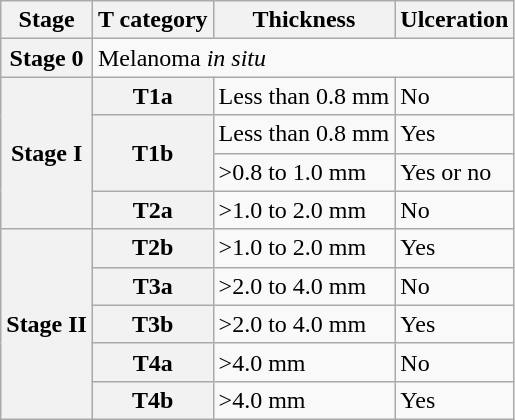<table class="wikitable">
<tr>
<th>Stage</th>
<th>T category</th>
<th>Thickness</th>
<th>Ulceration</th>
</tr>
<tr>
<th>Stage 0</th>
<td colspan=3>Melanoma <em>in situ</em></td>
</tr>
<tr>
<th rowspan=4>Stage I</th>
<th>T1a</th>
<td>Less than 0.8 mm</td>
<td>No</td>
</tr>
<tr>
<th rowspan=2>T1b</th>
<td>Less than 0.8 mm</td>
<td>Yes</td>
</tr>
<tr>
<td>>0.8 to 1.0 mm</td>
<td>Yes or no</td>
</tr>
<tr>
<th>T2a</th>
<td>>1.0 to 2.0 mm</td>
<td>No</td>
</tr>
<tr>
<th rowspan=5>Stage II</th>
<th>T2b</th>
<td>>1.0 to 2.0 mm</td>
<td>Yes</td>
</tr>
<tr>
<th>T3a</th>
<td>>2.0 to 4.0 mm</td>
<td>No</td>
</tr>
<tr>
<th>T3b</th>
<td>>2.0 to 4.0 mm</td>
<td>Yes</td>
</tr>
<tr>
<th>T4a</th>
<td>>4.0 mm</td>
<td>No</td>
</tr>
<tr>
<th>T4b</th>
<td>>4.0 mm</td>
<td>Yes</td>
</tr>
</table>
